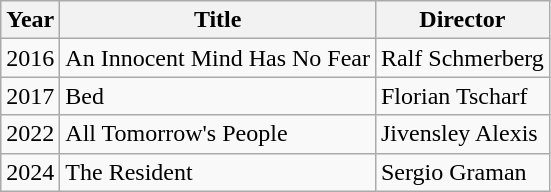<table class="wikitable">
<tr>
<th>Year</th>
<th>Title</th>
<th>Director</th>
</tr>
<tr>
<td>2016</td>
<td>An Innocent Mind Has No Fear</td>
<td>Ralf Schmerberg</td>
</tr>
<tr>
<td>2017</td>
<td>Bed</td>
<td>Florian Tscharf</td>
</tr>
<tr>
<td>2022</td>
<td>All Tomorrow's People</td>
<td>Jivensley Alexis</td>
</tr>
<tr>
<td>2024</td>
<td>The Resident</td>
<td>Sergio Graman</td>
</tr>
</table>
